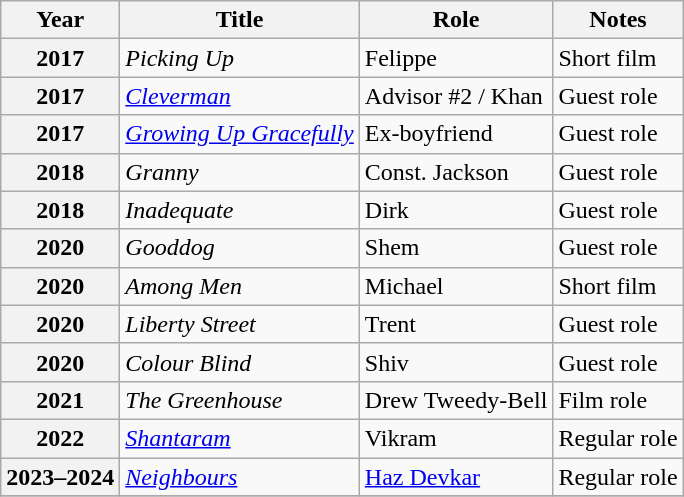<table class="wikitable sortable plainrowheaders">
<tr>
<th scope="col">Year</th>
<th scope="col">Title</th>
<th scope="col">Role</th>
<th scope="col" class="unsortable">Notes</th>
</tr>
<tr>
<th scope="row">2017</th>
<td><em>Picking Up</em></td>
<td>Felippe</td>
<td>Short film</td>
</tr>
<tr>
<th scope="row">2017</th>
<td><em><a href='#'>Cleverman</a></em></td>
<td>Advisor #2 / Khan</td>
<td>Guest role</td>
</tr>
<tr>
<th scope="row">2017</th>
<td><em><a href='#'>Growing Up Gracefully</a></em></td>
<td>Ex-boyfriend</td>
<td>Guest role</td>
</tr>
<tr>
<th scope="row">2018</th>
<td><em>Granny</em></td>
<td>Const. Jackson</td>
<td>Guest role</td>
</tr>
<tr>
<th scope="row">2018</th>
<td><em>Inadequate</em></td>
<td>Dirk</td>
<td>Guest role</td>
</tr>
<tr>
<th scope="row">2020</th>
<td><em>Gooddog</em></td>
<td>Shem</td>
<td>Guest role</td>
</tr>
<tr>
<th scope="row">2020</th>
<td><em>Among Men</em></td>
<td>Michael</td>
<td>Short film</td>
</tr>
<tr>
<th scope="row">2020</th>
<td><em>Liberty Street</em></td>
<td>Trent</td>
<td>Guest role</td>
</tr>
<tr>
<th scope="row">2020</th>
<td><em>Colour Blind</em></td>
<td>Shiv</td>
<td>Guest role</td>
</tr>
<tr>
<th scope="row">2021</th>
<td><em>The Greenhouse</em></td>
<td>Drew Tweedy-Bell</td>
<td>Film role</td>
</tr>
<tr>
<th scope="row">2022</th>
<td><em><a href='#'>Shantaram</a></em></td>
<td>Vikram</td>
<td>Regular role</td>
</tr>
<tr>
<th scope="row">2023–2024</th>
<td><em><a href='#'>Neighbours</a></em></td>
<td><a href='#'>Haz Devkar</a></td>
<td>Regular role</td>
</tr>
<tr>
</tr>
</table>
